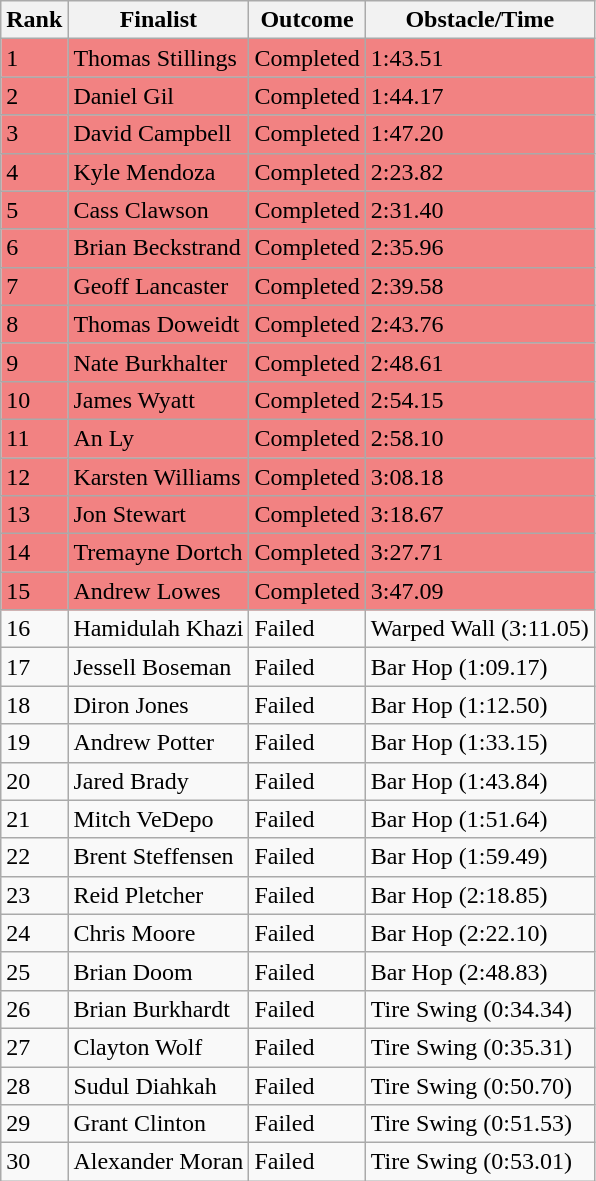<table class="wikitable">
<tr>
<th>Rank</th>
<th>Finalist</th>
<th>Outcome</th>
<th>Obstacle/Time</th>
</tr>
<tr style="background-color:#f28282">
<td>1</td>
<td>Thomas Stillings</td>
<td>Completed</td>
<td>1:43.51</td>
</tr>
<tr style="background-color:#f28282">
<td>2</td>
<td>Daniel Gil</td>
<td>Completed</td>
<td>1:44.17</td>
</tr>
<tr style="background-color:#f28282">
<td>3</td>
<td>David Campbell</td>
<td>Completed</td>
<td>1:47.20</td>
</tr>
<tr style="background-color:#f28282">
<td>4</td>
<td>Kyle Mendoza</td>
<td>Completed</td>
<td>2:23.82</td>
</tr>
<tr style="background-color:#f28282">
<td>5</td>
<td>Cass Clawson</td>
<td>Completed</td>
<td>2:31.40</td>
</tr>
<tr style="background-color:#f28282">
<td>6</td>
<td>Brian Beckstrand</td>
<td>Completed</td>
<td>2:35.96</td>
</tr>
<tr style="background-color:#f28282">
<td>7</td>
<td>Geoff Lancaster</td>
<td>Completed</td>
<td>2:39.58</td>
</tr>
<tr style="background-color:#f28282">
<td>8</td>
<td>Thomas Doweidt</td>
<td>Completed</td>
<td>2:43.76</td>
</tr>
<tr style="background-color:#f28282">
<td>9</td>
<td>Nate Burkhalter</td>
<td>Completed</td>
<td>2:48.61</td>
</tr>
<tr style="background-color:#f28282">
<td>10</td>
<td>James Wyatt</td>
<td>Completed</td>
<td>2:54.15</td>
</tr>
<tr style="background-color:#f28282">
<td>11</td>
<td>An Ly</td>
<td>Completed</td>
<td>2:58.10</td>
</tr>
<tr style="background-color:#f28282">
<td>12</td>
<td>Karsten Williams</td>
<td>Completed</td>
<td>3:08.18</td>
</tr>
<tr style="background-color:#f28282">
<td>13</td>
<td>Jon Stewart</td>
<td>Completed</td>
<td>3:18.67</td>
</tr>
<tr style="background-color:#f28282">
<td>14</td>
<td>Tremayne Dortch</td>
<td>Completed</td>
<td>3:27.71</td>
</tr>
<tr style="background-color:#f28282">
<td>15</td>
<td>Andrew Lowes</td>
<td>Completed</td>
<td>3:47.09</td>
</tr>
<tr>
<td>16</td>
<td>Hamidulah Khazi</td>
<td>Failed</td>
<td>Warped Wall (3:11.05)</td>
</tr>
<tr>
<td>17</td>
<td>Jessell Boseman</td>
<td>Failed</td>
<td>Bar Hop (1:09.17)</td>
</tr>
<tr>
<td>18</td>
<td>Diron Jones</td>
<td>Failed</td>
<td>Bar Hop (1:12.50)</td>
</tr>
<tr>
<td>19</td>
<td>Andrew Potter</td>
<td>Failed</td>
<td>Bar Hop (1:33.15)</td>
</tr>
<tr>
<td>20</td>
<td>Jared Brady</td>
<td>Failed</td>
<td>Bar Hop (1:43.84)</td>
</tr>
<tr>
<td>21</td>
<td>Mitch VeDepo</td>
<td>Failed</td>
<td>Bar Hop (1:51.64)</td>
</tr>
<tr>
<td>22</td>
<td>Brent Steffensen</td>
<td>Failed</td>
<td>Bar Hop (1:59.49)</td>
</tr>
<tr>
<td>23</td>
<td>Reid Pletcher</td>
<td>Failed</td>
<td>Bar Hop (2:18.85)</td>
</tr>
<tr>
<td>24</td>
<td>Chris Moore</td>
<td>Failed</td>
<td>Bar Hop (2:22.10)</td>
</tr>
<tr>
<td>25</td>
<td>Brian Doom</td>
<td>Failed</td>
<td>Bar Hop (2:48.83)</td>
</tr>
<tr>
<td>26</td>
<td>Brian Burkhardt</td>
<td>Failed</td>
<td>Tire Swing (0:34.34)</td>
</tr>
<tr>
<td>27</td>
<td>Clayton Wolf</td>
<td>Failed</td>
<td>Tire Swing (0:35.31)</td>
</tr>
<tr>
<td>28</td>
<td>Sudul Diahkah</td>
<td>Failed</td>
<td>Tire Swing (0:50.70)</td>
</tr>
<tr>
<td>29</td>
<td>Grant Clinton</td>
<td>Failed</td>
<td>Tire Swing (0:51.53)</td>
</tr>
<tr>
<td>30</td>
<td>Alexander Moran</td>
<td>Failed</td>
<td>Tire Swing (0:53.01)</td>
</tr>
</table>
